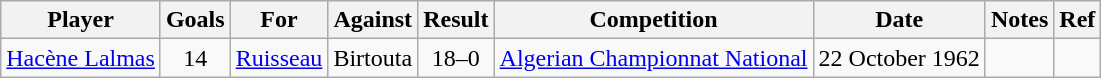<table class="wikitable" style="text-align:center;">
<tr>
<th>Player</th>
<th>Goals</th>
<th>For</th>
<th>Against</th>
<th>Result</th>
<th>Competition</th>
<th>Date</th>
<th>Notes</th>
<th>Ref</th>
</tr>
<tr>
<td align="left"><a href='#'>Hacène Lalmas</a></td>
<td>14</td>
<td><a href='#'>Ruisseau</a></td>
<td>Birtouta</td>
<td>18–0</td>
<td><a href='#'>Algerian Championnat National</a></td>
<td>22 October 1962</td>
<td></td>
<td></td>
</tr>
</table>
